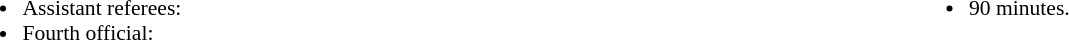<table style="width:100%; font-size:90%">
<tr>
<td style="width:50%; vertical-align:top"><br><ul><li>Assistant referees:</li><li>Fourth official:</li></ul></td>
<td style="width:50%; vertical-align:top"><br><ul><li>90 minutes.</li></ul></td>
</tr>
</table>
